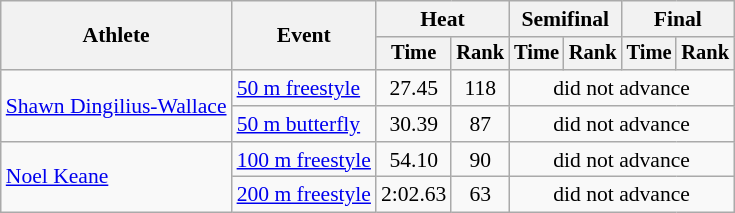<table class="wikitable" style="text-align:center; font-size:90%">
<tr>
<th rowspan="2">Athlete</th>
<th rowspan="2">Event</th>
<th colspan="2">Heat</th>
<th colspan="2">Semifinal</th>
<th colspan="2">Final</th>
</tr>
<tr style="font-size:95%">
<th>Time</th>
<th>Rank</th>
<th>Time</th>
<th>Rank</th>
<th>Time</th>
<th>Rank</th>
</tr>
<tr>
<td align=left rowspan=2><a href='#'>Shawn Dingilius-Wallace</a></td>
<td align=left><a href='#'>50 m freestyle</a></td>
<td>27.45</td>
<td>118</td>
<td colspan=4>did not advance</td>
</tr>
<tr>
<td align=left><a href='#'>50 m butterfly</a></td>
<td>30.39</td>
<td>87</td>
<td colspan=4>did not advance</td>
</tr>
<tr>
<td align=left rowspan=2><a href='#'>Noel Keane</a></td>
<td align=left><a href='#'>100 m freestyle</a></td>
<td>54.10</td>
<td>90</td>
<td colspan=4>did not advance</td>
</tr>
<tr>
<td align=left><a href='#'>200 m freestyle</a></td>
<td>2:02.63</td>
<td>63</td>
<td colspan=4>did not advance</td>
</tr>
</table>
